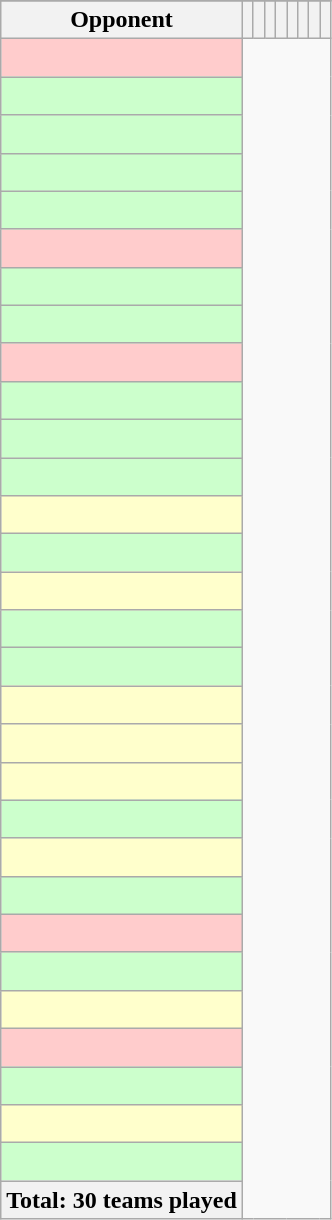<table class="wikitable sortable" style="text-align: center">
<tr>
</tr>
<tr style="color:black;">
<th>Opponent</th>
<th></th>
<th></th>
<th></th>
<th></th>
<th></th>
<th></th>
<th></th>
<th></th>
</tr>
<tr bgcolor="#FCC">
<td style="text-align:left;"><br></td>
</tr>
<tr bgcolor="#CFC">
<td style="text-align:left;"><br></td>
</tr>
<tr bgcolor="#CFC">
<td style="text-align:left;"><br></td>
</tr>
<tr bgcolor="#CFC">
<td style="text-align:left;"><br></td>
</tr>
<tr bgcolor="#CFC">
<td style="text-align:left;"><br></td>
</tr>
<tr bgcolor="#FCC">
<td style="text-align:left;"><br></td>
</tr>
<tr bgcolor="#CFC">
<td style="text-align:left;"><br></td>
</tr>
<tr bgcolor="#CFC">
<td style="text-align:left;"><br></td>
</tr>
<tr bgcolor="#FCC">
<td style="text-align:left;"><br></td>
</tr>
<tr bgcolor="#CFC">
<td style="text-align:left;"><br></td>
</tr>
<tr bgcolor="#CFC">
<td style="text-align:left;"><br></td>
</tr>
<tr bgcolor="#CFC">
<td style="text-align:left;"><br></td>
</tr>
<tr bgcolor="#FFC">
<td style="text-align:left;"><br></td>
</tr>
<tr bgcolor="#CFC">
<td style="text-align:left;"><br></td>
</tr>
<tr bgcolor="#FFC">
<td style="text-align:left;"><br></td>
</tr>
<tr bgcolor="#CFC">
<td style="text-align:left;"><br></td>
</tr>
<tr bgcolor="#CFC">
<td style="text-align:left;"><br></td>
</tr>
<tr bgcolor="#FFC">
<td style="text-align:left;"><br></td>
</tr>
<tr bgcolor="#FFC">
<td style="text-align:left;"><br></td>
</tr>
<tr bgcolor="#FFC">
<td style="text-align:left;"><br></td>
</tr>
<tr bgcolor="#CFC">
<td style="text-align:left;"><br></td>
</tr>
<tr bgcolor="#FFC">
<td style="text-align:left;"><br></td>
</tr>
<tr bgcolor="#CFC">
<td style="text-align:left;"><br></td>
</tr>
<tr bgcolor="#FCC">
<td style="text-align:left;"><br></td>
</tr>
<tr bgcolor="#CFC">
<td style="text-align:left;"><br></td>
</tr>
<tr bgcolor="#FFC">
<td style="text-align:left;"><br></td>
</tr>
<tr bgcolor="#FCC">
<td style="text-align:left;"><br></td>
</tr>
<tr bgcolor="#CFC">
<td style="text-align:left;"><br></td>
</tr>
<tr bgcolor="#FFC">
<td style="text-align:left;"><br></td>
</tr>
<tr bgcolor="#CFC">
<td style="text-align:left;"><br></td>
</tr>
<tr class="sortbottom">
<th>Total: 30 teams played<br></th>
</tr>
</table>
